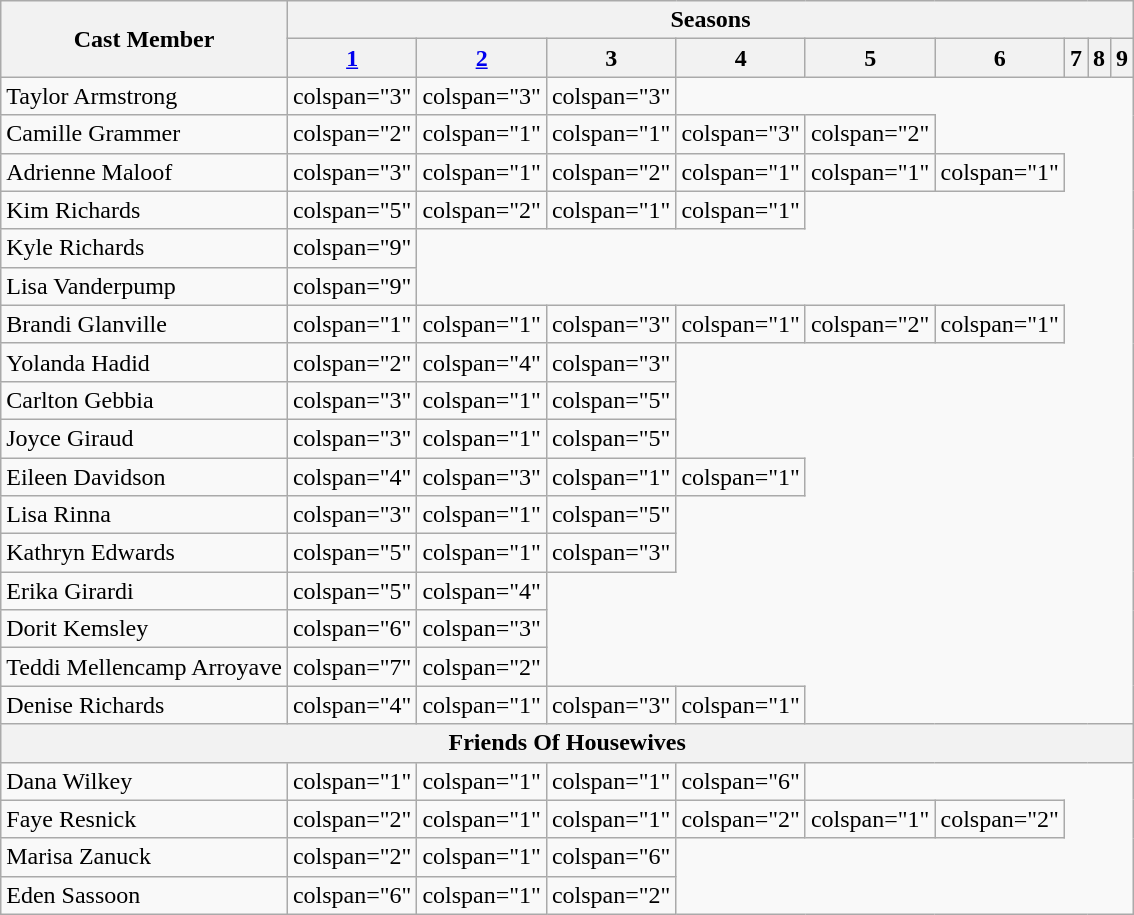<table class="wikitable plainrowheaders" style="width:35%;">
<tr>
<th scope="col" rowspan="2" style="width:10%;">Cast Member</th>
<th scope="col" colspan="9">Seasons</th>
</tr>
<tr>
<th style="width:10%;"><a href='#'>1</a></th>
<th style="width:10%;"><a href='#'>2</a></th>
<th>3</th>
<th>4</th>
<th>5</th>
<th>6</th>
<th>7</th>
<th>8</th>
<th>9</th>
</tr>
<tr>
<td nowrap="">Taylor Armstrong</td>
<td>colspan="3" </td>
<td>colspan="3" </td>
<td>colspan="3" </td>
</tr>
<tr>
<td nowrap="">Camille Grammer</td>
<td>colspan="2" </td>
<td>colspan="1" </td>
<td>colspan="1" </td>
<td>colspan="3" </td>
<td>colspan="2" </td>
</tr>
<tr>
<td>Adrienne Maloof</td>
<td>colspan="3" </td>
<td>colspan="1" </td>
<td>colspan="2" </td>
<td>colspan="1" </td>
<td>colspan="1" </td>
<td>colspan="1" </td>
</tr>
<tr>
<td>Kim Richards</td>
<td>colspan="5" </td>
<td>colspan="2" </td>
<td>colspan="1" </td>
<td>colspan="1" </td>
</tr>
<tr>
<td>Kyle Richards</td>
<td>colspan="9" </td>
</tr>
<tr>
<td nowrap="">Lisa Vanderpump</td>
<td>colspan="9" </td>
</tr>
<tr>
<td>Brandi Glanville</td>
<td>colspan="1" </td>
<td>colspan="1" </td>
<td>colspan="3" </td>
<td>colspan="1" </td>
<td>colspan="2" </td>
<td>colspan="1" </td>
</tr>
<tr>
<td>Yolanda Hadid</td>
<td>colspan="2" </td>
<td>colspan="4" </td>
<td>colspan="3" </td>
</tr>
<tr>
<td>Carlton Gebbia</td>
<td>colspan="3" </td>
<td>colspan="1" </td>
<td>colspan="5" </td>
</tr>
<tr>
<td>Joyce Giraud</td>
<td>colspan="3" </td>
<td>colspan="1" </td>
<td>colspan="5" </td>
</tr>
<tr>
<td>Eileen Davidson</td>
<td>colspan="4" </td>
<td>colspan="3" </td>
<td>colspan="1" </td>
<td>colspan="1" </td>
</tr>
<tr>
<td>Lisa Rinna</td>
<td>colspan="3" </td>
<td>colspan="1" </td>
<td>colspan="5" </td>
</tr>
<tr>
<td>Kathryn Edwards</td>
<td>colspan="5" </td>
<td>colspan="1" </td>
<td>colspan="3"  </td>
</tr>
<tr>
<td>Erika Girardi</td>
<td>colspan="5" </td>
<td>colspan="4" </td>
</tr>
<tr>
<td>Dorit Kemsley</td>
<td>colspan="6" </td>
<td>colspan="3" </td>
</tr>
<tr>
<td nowrap="">Teddi Mellencamp Arroyave</td>
<td>colspan="7" </td>
<td>colspan="2" </td>
</tr>
<tr>
<td>Denise Richards</td>
<td>colspan="4" </td>
<td>colspan="1" </td>
<td>colspan="3" </td>
<td>colspan="1" </td>
</tr>
<tr>
<th colspan="10">Friends Of Housewives</th>
</tr>
<tr>
<td>Dana Wilkey</td>
<td>colspan="1" </td>
<td>colspan="1" </td>
<td>colspan="1" </td>
<td>colspan="6" </td>
</tr>
<tr>
<td>Faye Resnick</td>
<td>colspan="2" </td>
<td>colspan="1" </td>
<td>colspan="1" </td>
<td>colspan="2" </td>
<td>colspan="1" </td>
<td>colspan="2" </td>
</tr>
<tr>
<td>Marisa Zanuck</td>
<td>colspan="2" </td>
<td>colspan="1" </td>
<td>colspan="6" </td>
</tr>
<tr>
<td>Eden Sassoon</td>
<td>colspan="6" </td>
<td>colspan="1" </td>
<td>colspan="2" </td>
</tr>
</table>
